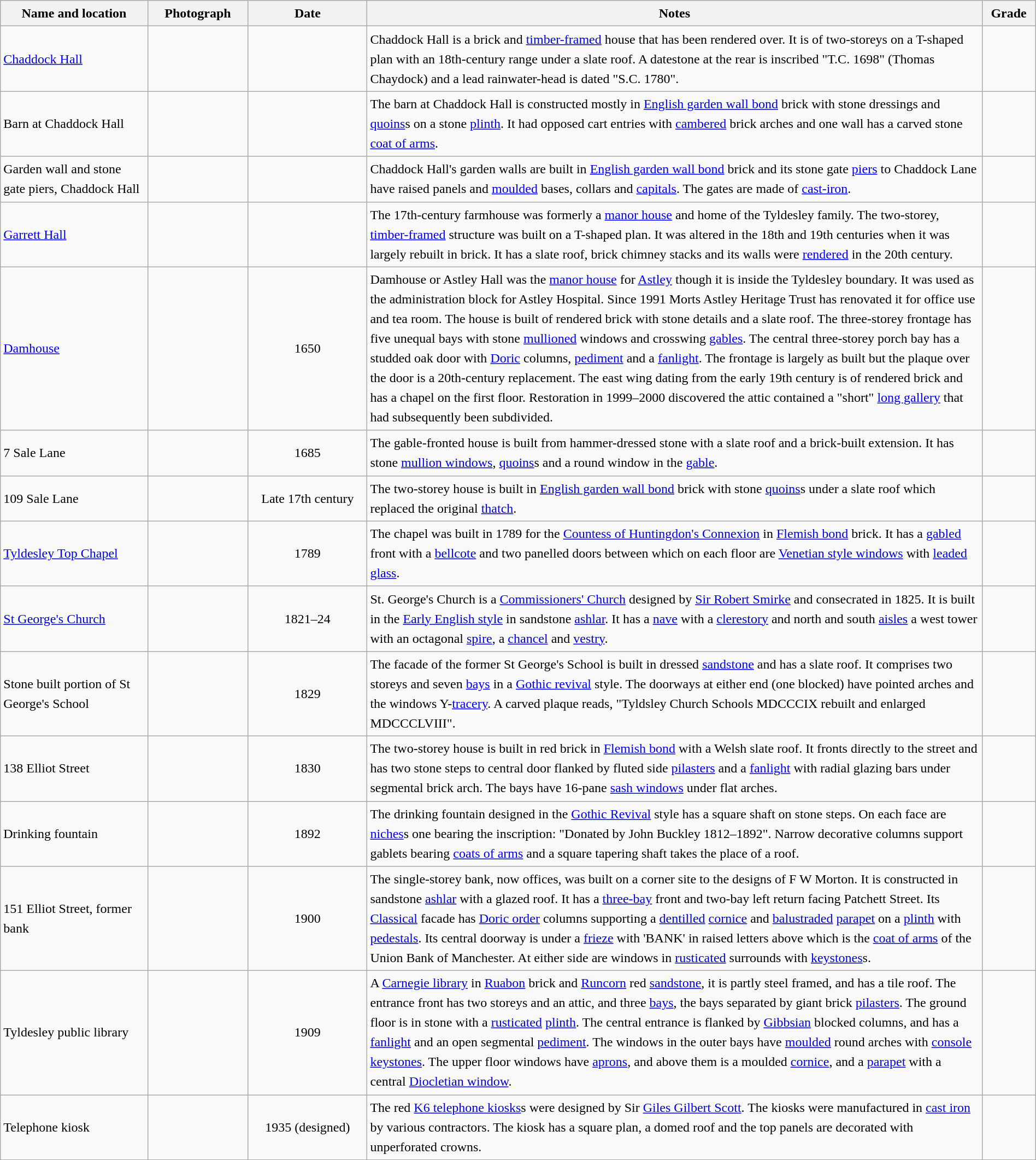<table class="wikitable sortable plainrowheaders" style="width:100%;border:0px;text-align:left;line-height:150%;">
<tr>
<th scope="col"  style="width:150px">Name and location</th>
<th scope="col"  style="width:100px" class="unsortable">Photograph</th>
<th scope="col"  style="width:120px">Date</th>
<th scope="col"  style="width:650px" class="unsortable">Notes</th>
<th scope="col"  style="width:50px">Grade</th>
</tr>
<tr>
<td><a href='#'>Chaddock Hall</a><br><small></small></td>
<td></td>
<td align="center"></td>
<td>Chaddock Hall is a brick and <a href='#'>timber-framed</a> house that has been rendered over. It is of two-storeys on a T-shaped plan with an 18th-century range under a slate roof. A datestone at the rear is inscribed "T.C. 1698" (Thomas Chaydock) and a lead rainwater-head is dated "S.C. 1780".</td>
<td align="center" ></td>
</tr>
<tr>
<td>Barn at Chaddock Hall<br><small></small></td>
<td></td>
<td align="center"></td>
<td>The barn at Chaddock Hall is constructed mostly in <a href='#'>English garden wall bond</a> brick with stone dressings and <a href='#'>quoins</a>s on a stone <a href='#'>plinth</a>. It had opposed cart entries with <a href='#'>cambered</a> brick arches and one wall has a carved stone <a href='#'>coat of arms</a>.</td>
<td align="center" ></td>
</tr>
<tr>
<td>Garden wall and stone gate piers, Chaddock Hall<br><small></small></td>
<td></td>
<td align="center"></td>
<td>Chaddock Hall's garden walls are built in <a href='#'>English garden wall bond</a> brick and its stone gate <a href='#'>piers</a> to Chaddock Lane have raised panels and <a href='#'>moulded</a> bases, collars and <a href='#'>capitals</a>. The gates are made of <a href='#'>cast-iron</a>.</td>
<td align="center" ></td>
</tr>
<tr>
<td><a href='#'>Garrett Hall</a><br><small></small></td>
<td></td>
<td align="center"></td>
<td>The 17th-century farmhouse was formerly a <a href='#'>manor house</a> and home of the Tyldesley family. The two-storey, <a href='#'>timber-framed</a> structure was built on a T-shaped plan. It was altered in the 18th and 19th centuries when it was largely rebuilt in brick. It has a slate roof, brick chimney stacks and its walls were <a href='#'>rendered</a> in the 20th century.</td>
<td align="center" ></td>
</tr>
<tr>
<td><a href='#'>Damhouse</a><br><small></small></td>
<td></td>
<td align="center">1650</td>
<td>Damhouse or Astley Hall was the <a href='#'>manor house</a> for <a href='#'>Astley</a> though it is inside the Tyldesley boundary. It was used as the administration block for Astley Hospital. Since 1991 Morts Astley Heritage Trust has renovated it for office use and tea room. The house is built of rendered brick with stone details and a slate roof. The three-storey frontage has five unequal bays with stone <a href='#'>mullioned</a> windows and crosswing <a href='#'>gables</a>. The central three-storey porch bay has a studded oak door with <a href='#'>Doric</a> columns, <a href='#'>pediment</a> and a <a href='#'>fanlight</a>. The frontage is largely as built but the plaque over the door is a 20th-century replacement. The east wing dating from the early 19th century is of rendered brick and has a chapel on the first floor. Restoration in 1999–2000 discovered the attic contained a "short" <a href='#'>long gallery</a> that had subsequently been subdivided.</td>
<td align="center" ></td>
</tr>
<tr>
<td>7 Sale Lane<br><small></small></td>
<td></td>
<td align="center">1685</td>
<td>The gable-fronted house is built from hammer-dressed stone with a slate roof and a brick-built extension. It has stone <a href='#'>mullion windows</a>, <a href='#'>quoins</a>s and a round window in the <a href='#'>gable</a>.</td>
<td align="center" ></td>
</tr>
<tr>
<td>109 Sale Lane <br><small></small></td>
<td></td>
<td align="center">Late 17th century</td>
<td>The two-storey house is built in <a href='#'>English garden wall bond</a> brick with stone <a href='#'>quoins</a>s under a slate roof which replaced the original <a href='#'>thatch</a>.</td>
<td align="center" ></td>
</tr>
<tr>
<td><a href='#'>Tyldesley Top Chapel</a><br><small></small></td>
<td></td>
<td align="center">1789</td>
<td>The chapel was built in 1789 for the <a href='#'>Countess of Huntingdon's Connexion</a> in <a href='#'>Flemish bond</a> brick. It has a <a href='#'>gabled</a> front with a <a href='#'>bellcote</a> and two panelled doors between which on each floor are <a href='#'>Venetian style windows</a> with <a href='#'>leaded glass</a>.</td>
<td align="center" ></td>
</tr>
<tr>
<td><a href='#'>St George's Church</a><br><small></small></td>
<td></td>
<td align="center">1821–24</td>
<td>St. George's Church is a <a href='#'>Commissioners' Church</a> designed by <a href='#'>Sir Robert Smirke</a> and consecrated in 1825. It is built in the <a href='#'>Early English style</a> in sandstone <a href='#'>ashlar</a>. It has a <a href='#'>nave</a> with a <a href='#'>clerestory</a> and north and south <a href='#'>aisles</a> a west tower with an octagonal <a href='#'>spire</a>, a <a href='#'>chancel</a> and <a href='#'>vestry</a>.</td>
<td align="center" ></td>
</tr>
<tr>
<td>Stone built portion of St George's School<br><small></small></td>
<td></td>
<td align="center">1829</td>
<td>The facade of the former St George's School is built in dressed <a href='#'>sandstone</a> and has a slate roof. It comprises two storeys and seven <a href='#'>bays</a> in a <a href='#'>Gothic revival</a> style. The doorways at either end (one blocked) have pointed arches and the windows Y-<a href='#'>tracery</a>. A carved plaque reads, "Tyldsley Church Schools MDCCCIX rebuilt and enlarged MDCCCLVIII".</td>
<td align="center" ></td>
</tr>
<tr>
<td>138 Elliot Street <br><small></small></td>
<td></td>
<td align="center">1830</td>
<td>The two-storey house is built in red brick in <a href='#'>Flemish bond</a> with a Welsh slate roof. It fronts directly to the street and has two stone steps to central door flanked by fluted side <a href='#'>pilasters</a> and a <a href='#'>fanlight</a> with radial glazing bars under segmental brick arch. The bays have 16-pane <a href='#'>sash windows</a> under flat arches.</td>
<td align="center" ></td>
</tr>
<tr>
<td>Drinking fountain<br><small></small></td>
<td></td>
<td align="center">1892</td>
<td>The drinking fountain designed in the <a href='#'>Gothic Revival</a> style has a square shaft on stone steps. On each face are <a href='#'>niches</a>s one bearing the inscription: "Donated by John Buckley 1812–1892". Narrow decorative columns support gablets bearing <a href='#'>coats of arms</a> and a square tapering shaft takes the place of a roof.</td>
<td align="center" ></td>
</tr>
<tr>
<td>151 Elliot Street, former bank<br><small></small></td>
<td></td>
<td align="center">1900</td>
<td>The single-storey bank, now offices, was built on a corner site to the designs of F W Morton. It is constructed in sandstone <a href='#'>ashlar</a> with a glazed roof. It has a <a href='#'>three-bay</a> front and two-bay left return facing Patchett Street. Its <a href='#'>Classical</a> facade has <a href='#'>Doric order</a> columns supporting a <a href='#'>dentilled</a> <a href='#'>cornice</a> and <a href='#'>balustraded</a> <a href='#'>parapet</a> on a <a href='#'>plinth</a> with <a href='#'>pedestals</a>. Its central doorway is under a <a href='#'>frieze</a> with 'BANK' in raised letters above which is the <a href='#'>coat of arms</a> of the Union Bank of Manchester. At either side are windows in <a href='#'>rusticated</a> surrounds with <a href='#'>keystones</a>s.</td>
<td align="center" ></td>
</tr>
<tr>
<td>Tyldesley public library<br><small></small></td>
<td></td>
<td align="center">1909</td>
<td>A <a href='#'>Carnegie library</a> in <a href='#'>Ruabon</a> brick and <a href='#'>Runcorn</a> red <a href='#'>sandstone</a>, it is partly steel framed, and has a tile roof. The entrance front has two storeys and an attic, and three <a href='#'>bays</a>, the bays separated by giant brick <a href='#'>pilasters</a>. The ground floor is in stone with a <a href='#'>rusticated</a> <a href='#'>plinth</a>. The central entrance is flanked by <a href='#'>Gibbsian</a> blocked columns, and has a <a href='#'>fanlight</a> and an open segmental <a href='#'>pediment</a>. The windows in the outer bays have <a href='#'>moulded</a> round arches with <a href='#'>console</a> <a href='#'>keystones</a>. The upper floor windows have <a href='#'>aprons</a>, and above them is a moulded <a href='#'>cornice</a>, and a <a href='#'>parapet</a> with a central <a href='#'>Diocletian window</a>. </td>
<td align="center" ></td>
</tr>
<tr>
<td>Telephone kiosk<br><small></small></td>
<td></td>
<td align="center">1935 (designed)</td>
<td>The red <a href='#'>K6 telephone kiosks</a>s were designed by Sir <a href='#'>Giles Gilbert Scott</a>. The kiosks were manufactured in <a href='#'>cast iron</a> by various contractors. The kiosk has a square plan, a domed roof and the top panels are decorated with unperforated crowns.</td>
<td align="center" ></td>
</tr>
<tr>
</tr>
</table>
